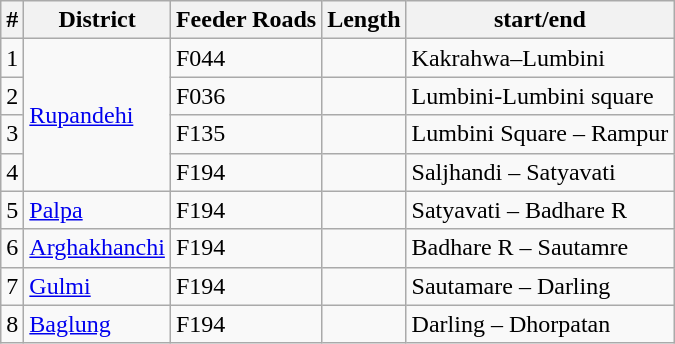<table class="wikitable">
<tr>
<th>#</th>
<th>District</th>
<th>Feeder Roads</th>
<th>Length</th>
<th>start/end</th>
</tr>
<tr>
<td>1</td>
<td rowspan="4"><a href='#'>Rupandehi</a></td>
<td>F044</td>
<td></td>
<td>Kakrahwa–Lumbini</td>
</tr>
<tr>
<td>2</td>
<td>F036</td>
<td></td>
<td>Lumbini-Lumbini square</td>
</tr>
<tr>
<td>3</td>
<td>F135</td>
<td></td>
<td>Lumbini Square – Rampur</td>
</tr>
<tr>
<td>4</td>
<td>F194</td>
<td></td>
<td>Saljhandi – Satyavati</td>
</tr>
<tr>
<td>5</td>
<td><a href='#'>Palpa</a></td>
<td>F194</td>
<td></td>
<td>Satyavati – Badhare R</td>
</tr>
<tr>
<td>6</td>
<td><a href='#'>Arghakhanchi</a></td>
<td>F194</td>
<td></td>
<td>Badhare R – Sautamre</td>
</tr>
<tr>
<td>7</td>
<td><a href='#'>Gulmi</a></td>
<td>F194</td>
<td></td>
<td>Sautamare – Darling</td>
</tr>
<tr>
<td>8</td>
<td><a href='#'>Baglung</a></td>
<td>F194</td>
<td></td>
<td>Darling – Dhorpatan</td>
</tr>
</table>
